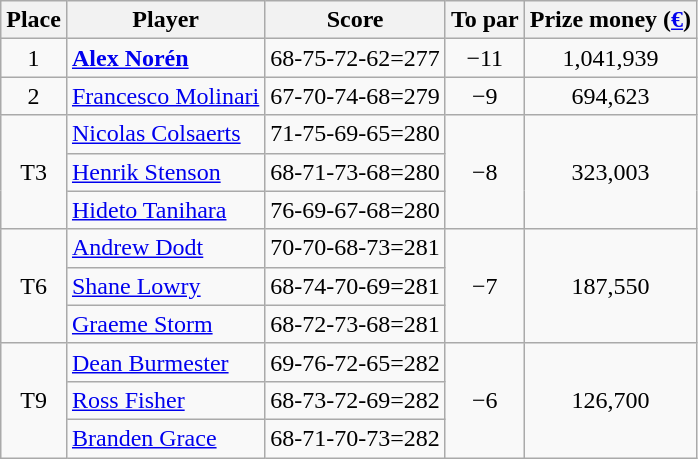<table class="wikitable">
<tr>
<th>Place</th>
<th>Player</th>
<th>Score</th>
<th>To par</th>
<th>Prize money (<a href='#'>€</a>)</th>
</tr>
<tr>
<td align=center>1</td>
<td> <strong><a href='#'>Alex Norén</a></strong></td>
<td>68-75-72-62=277</td>
<td align=center>−11</td>
<td align=center>1,041,939</td>
</tr>
<tr>
<td align=center>2</td>
<td> <a href='#'>Francesco Molinari</a></td>
<td>67-70-74-68=279</td>
<td align=center>−9</td>
<td align=center>694,623</td>
</tr>
<tr>
<td align=center rowspan=3>T3</td>
<td> <a href='#'>Nicolas Colsaerts</a></td>
<td>71-75-69-65=280</td>
<td align=center rowspan=3>−8</td>
<td align=center rowspan=3>323,003</td>
</tr>
<tr>
<td> <a href='#'>Henrik Stenson</a></td>
<td>68-71-73-68=280</td>
</tr>
<tr>
<td> <a href='#'>Hideto Tanihara</a></td>
<td>76-69-67-68=280</td>
</tr>
<tr>
<td align=center rowspan=3>T6</td>
<td> <a href='#'>Andrew Dodt</a></td>
<td>70-70-68-73=281</td>
<td align=center rowspan=3>−7</td>
<td align=center rowspan=3>187,550</td>
</tr>
<tr>
<td> <a href='#'>Shane Lowry</a></td>
<td>68-74-70-69=281</td>
</tr>
<tr>
<td> <a href='#'>Graeme Storm</a></td>
<td>68-72-73-68=281</td>
</tr>
<tr>
<td align=center rowspan=3>T9</td>
<td> <a href='#'>Dean Burmester</a></td>
<td>69-76-72-65=282</td>
<td align=center rowspan=3>−6</td>
<td align=center rowspan=3>126,700</td>
</tr>
<tr>
<td> <a href='#'>Ross Fisher</a></td>
<td>68-73-72-69=282</td>
</tr>
<tr>
<td> <a href='#'>Branden Grace</a></td>
<td>68-71-70-73=282</td>
</tr>
</table>
